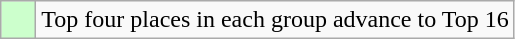<table class="wikitable">
<tr>
<td style="background: #ccffcc;">    </td>
<td>Top four places in each group advance to Top 16</td>
</tr>
</table>
